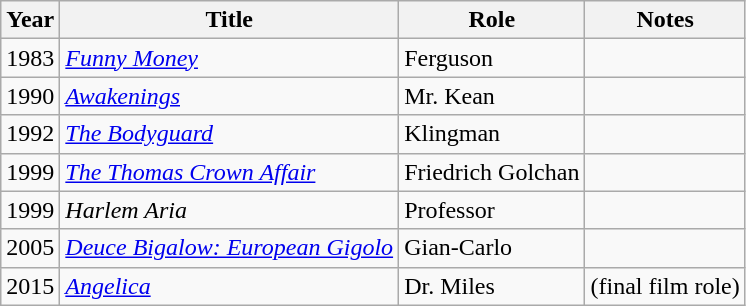<table class="wikitable sortable">
<tr>
<th>Year</th>
<th>Title</th>
<th>Role</th>
<th>Notes</th>
</tr>
<tr>
<td>1983</td>
<td><em><a href='#'>Funny Money</a></em></td>
<td>Ferguson</td>
<td></td>
</tr>
<tr>
<td>1990</td>
<td><em><a href='#'>Awakenings</a></em></td>
<td>Mr. Kean</td>
<td></td>
</tr>
<tr>
<td>1992</td>
<td><em><a href='#'>The Bodyguard</a></em></td>
<td>Klingman</td>
<td></td>
</tr>
<tr>
<td>1999</td>
<td><em><a href='#'>The Thomas Crown Affair</a></em></td>
<td>Friedrich Golchan</td>
<td></td>
</tr>
<tr>
<td>1999</td>
<td><em>Harlem Aria</em></td>
<td>Professor</td>
<td></td>
</tr>
<tr>
<td>2005</td>
<td><em><a href='#'>Deuce Bigalow: European Gigolo</a></em></td>
<td>Gian-Carlo</td>
<td></td>
</tr>
<tr>
<td>2015</td>
<td><em><a href='#'>Angelica</a></em></td>
<td>Dr. Miles</td>
<td>(final film role)</td>
</tr>
</table>
